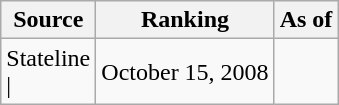<table class="wikitable" style="text-align:center">
<tr>
<th>Source</th>
<th>Ranking</th>
<th>As of</th>
</tr>
<tr>
<td align=left>Stateline<br>| </td>
<td>October 15, 2008</td>
</tr>
</table>
